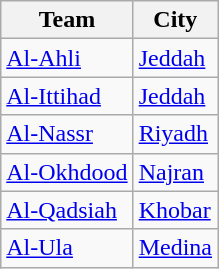<table class="wikitable" style="margin:1em 2em 1em 1em;">
<tr>
<th>Team</th>
<th>City</th>
</tr>
<tr>
<td><a href='#'>Al-Ahli</a></td>
<td><a href='#'>Jeddah</a></td>
</tr>
<tr>
<td><a href='#'>Al-Ittihad</a></td>
<td><a href='#'>Jeddah</a></td>
</tr>
<tr>
<td><a href='#'>Al-Nassr</a></td>
<td><a href='#'>Riyadh</a></td>
</tr>
<tr>
<td><a href='#'>Al-Okhdood</a></td>
<td><a href='#'>Najran</a></td>
</tr>
<tr>
<td><a href='#'>Al-Qadsiah</a></td>
<td><a href='#'>Khobar</a></td>
</tr>
<tr>
<td><a href='#'>Al-Ula</a></td>
<td><a href='#'>Medina</a></td>
</tr>
</table>
